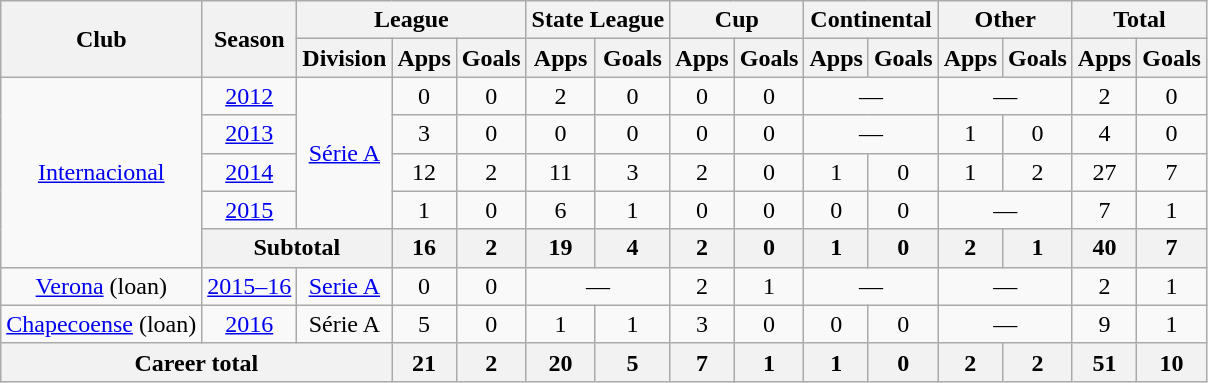<table class="wikitable" style="text-align: center;">
<tr>
<th rowspan="2">Club</th>
<th rowspan="2">Season</th>
<th colspan="3">League</th>
<th colspan="2">State League</th>
<th colspan="2">Cup</th>
<th colspan="2">Continental</th>
<th colspan="2">Other</th>
<th colspan="2">Total</th>
</tr>
<tr>
<th>Division</th>
<th>Apps</th>
<th>Goals</th>
<th>Apps</th>
<th>Goals</th>
<th>Apps</th>
<th>Goals</th>
<th>Apps</th>
<th>Goals</th>
<th>Apps</th>
<th>Goals</th>
<th>Apps</th>
<th>Goals</th>
</tr>
<tr>
<td rowspan="5" valign="center"><a href='#'>Internacional</a></td>
<td><a href='#'>2012</a></td>
<td rowspan="4"><a href='#'>Série A</a></td>
<td>0</td>
<td>0</td>
<td>2</td>
<td>0</td>
<td>0</td>
<td>0</td>
<td colspan="2">—</td>
<td colspan="2">—</td>
<td>2</td>
<td>0</td>
</tr>
<tr>
<td><a href='#'>2013</a></td>
<td>3</td>
<td>0</td>
<td>0</td>
<td>0</td>
<td>0</td>
<td>0</td>
<td colspan="2">—</td>
<td>1</td>
<td>0</td>
<td>4</td>
<td>0</td>
</tr>
<tr>
<td><a href='#'>2014</a></td>
<td>12</td>
<td>2</td>
<td>11</td>
<td>3</td>
<td>2</td>
<td>0</td>
<td>1</td>
<td>0</td>
<td>1</td>
<td>2</td>
<td>27</td>
<td>7</td>
</tr>
<tr>
<td><a href='#'>2015</a></td>
<td>1</td>
<td>0</td>
<td>6</td>
<td>1</td>
<td>0</td>
<td>0</td>
<td>0</td>
<td>0</td>
<td colspan="2">—</td>
<td>7</td>
<td>1</td>
</tr>
<tr>
<th colspan="2">Subtotal</th>
<th>16</th>
<th>2</th>
<th>19</th>
<th>4</th>
<th>2</th>
<th>0</th>
<th>1</th>
<th>0</th>
<th>2</th>
<th>1</th>
<th>40</th>
<th>7</th>
</tr>
<tr>
<td valign="center"><a href='#'>Verona</a> (loan)</td>
<td><a href='#'>2015–16</a></td>
<td><a href='#'>Serie A</a></td>
<td>0</td>
<td>0</td>
<td colspan="2">—</td>
<td>2</td>
<td>1</td>
<td colspan="2">—</td>
<td colspan="2">—</td>
<td>2</td>
<td>1</td>
</tr>
<tr>
<td valign="center"><a href='#'>Chapecoense</a> (loan)</td>
<td><a href='#'>2016</a></td>
<td>Série A</td>
<td>5</td>
<td>0</td>
<td>1</td>
<td>1</td>
<td>3</td>
<td>0</td>
<td>0</td>
<td>0</td>
<td colspan="2">—</td>
<td>9</td>
<td>1</td>
</tr>
<tr>
<th colspan="3"><strong>Career total</strong></th>
<th>21</th>
<th>2</th>
<th>20</th>
<th>5</th>
<th>7</th>
<th>1</th>
<th>1</th>
<th>0</th>
<th>2</th>
<th>2</th>
<th>51</th>
<th>10</th>
</tr>
</table>
